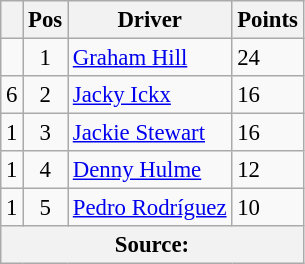<table class="wikitable" style="font-size: 95%;">
<tr>
<th></th>
<th>Pos</th>
<th>Driver</th>
<th>Points</th>
</tr>
<tr>
<td align="left"></td>
<td align="center">1</td>
<td> <a href='#'>Graham Hill</a></td>
<td align="left">24</td>
</tr>
<tr>
<td align="left"> 6</td>
<td align="center">2</td>
<td> <a href='#'>Jacky Ickx</a></td>
<td align="left">16</td>
</tr>
<tr>
<td align="left"> 1</td>
<td align="center">3</td>
<td> <a href='#'>Jackie Stewart</a></td>
<td align="left">16</td>
</tr>
<tr>
<td align="left"> 1</td>
<td align="center">4</td>
<td> <a href='#'>Denny Hulme</a></td>
<td align="left">12</td>
</tr>
<tr>
<td align="left"> 1</td>
<td align="center">5</td>
<td> <a href='#'>Pedro Rodríguez</a></td>
<td align="left">10</td>
</tr>
<tr>
<th colspan=4>Source: </th>
</tr>
</table>
